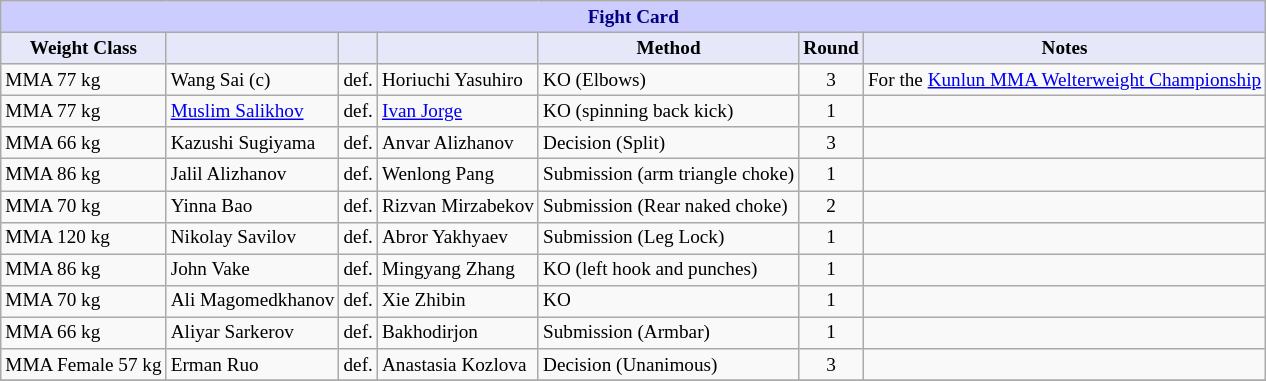<table class="wikitable" style="font-size: 80%;">
<tr>
<th colspan="8" style="background-color: #ccf; color: #000080; text-align: center;"><strong>Fight Card</strong></th>
</tr>
<tr>
<th colspan="1" style="background-color: #E6E8FA; color: #000000; text-align: center;">Weight Class</th>
<th colspan="1" style="background-color: #E6E8FA; color: #000000; text-align: center;"></th>
<th colspan="1" style="background-color: #E6E8FA; color: #000000; text-align: center;"></th>
<th colspan="1" style="background-color: #E6E8FA; color: #000000; text-align: center;"></th>
<th colspan="1" style="background-color: #E6E8FA; color: #000000; text-align: center;">Method</th>
<th colspan="1" style="background-color: #E6E8FA; color: #000000; text-align: center;">Round</th>
<th colspan="1" style="background-color: #E6E8FA; color: #000000; text-align: center;">Notes</th>
</tr>
<tr>
<td>MMA 77 kg</td>
<td> Wang Sai (c)</td>
<td align=center>def.</td>
<td> Horiuchi Yasuhiro</td>
<td>KO (Elbows)</td>
<td align=center>3</td>
<td>For the <a href='#'>Kunlun MMA Welterweight Championship</a></td>
</tr>
<tr>
<td>MMA 77 kg</td>
<td> <a href='#'>Muslim Salikhov</a></td>
<td align=center>def.</td>
<td> <a href='#'>Ivan Jorge</a></td>
<td>KO (spinning back kick)</td>
<td align=center>1</td>
<td></td>
</tr>
<tr>
<td>MMA 66 kg</td>
<td> Kazushi Sugiyama</td>
<td align=center>def.</td>
<td> Anvar Alizhanov</td>
<td>Decision (Split)</td>
<td align=center>3</td>
<td></td>
</tr>
<tr>
<td>MMA 86 kg</td>
<td> Jalil Alizhanov</td>
<td align=center>def.</td>
<td> Wenlong Pang</td>
<td>Submission (arm triangle choke)</td>
<td align=center>1</td>
<td></td>
</tr>
<tr>
<td>MMA 70 kg</td>
<td> Yinna Bao</td>
<td align=center>def.</td>
<td> Rizvan Mirzabekov</td>
<td>Submission (Rear naked choke)</td>
<td align=center>2</td>
<td></td>
</tr>
<tr>
<td>MMA 120 kg</td>
<td> Nikolay Savilov</td>
<td align=center>def.</td>
<td> Abror Yakhyaev</td>
<td>Submission (Leg Lock)</td>
<td align=center>1</td>
<td></td>
</tr>
<tr>
<td>MMA 86 kg</td>
<td> John Vake</td>
<td align=center>def.</td>
<td> Mingyang Zhang</td>
<td>KO (left hook and punches)</td>
<td align=center>1</td>
<td></td>
</tr>
<tr>
<td>MMA 70 kg</td>
<td> Ali Magomedkhanov</td>
<td align=center>def.</td>
<td> Xie Zhibin</td>
<td>KO</td>
<td align=center>1</td>
<td></td>
</tr>
<tr>
<td>MMA 66 kg</td>
<td> Aliyar Sarkerov</td>
<td align=center>def.</td>
<td> Bakhodirjon</td>
<td>Submission (Armbar)</td>
<td align=center>1</td>
<td></td>
</tr>
<tr>
<td>MMA Female 57 kg</td>
<td> Erman Ruo</td>
<td align=center>def.</td>
<td> Anastasia Kozlova</td>
<td>Decision (Unanimous)</td>
<td align=center>3</td>
<td></td>
</tr>
<tr>
</tr>
</table>
